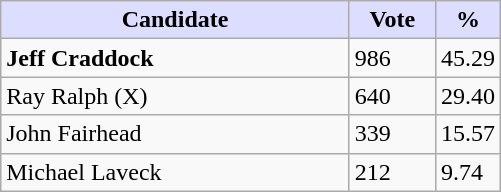<table class="wikitable">
<tr>
<th style="background:#ddf; width:225px;">Candidate</th>
<th style="background:#ddf; width:50px;">Vote</th>
<th style="background:#ddf; width:30px;">%</th>
</tr>
<tr>
<td><strong>Jeff Craddock</strong></td>
<td>986</td>
<td>45.29</td>
</tr>
<tr>
<td>Ray Ralph (X)</td>
<td>640</td>
<td>29.40</td>
</tr>
<tr>
<td>John Fairhead</td>
<td>339</td>
<td>15.57</td>
</tr>
<tr>
<td>Michael Laveck</td>
<td>212</td>
<td>9.74</td>
</tr>
</table>
